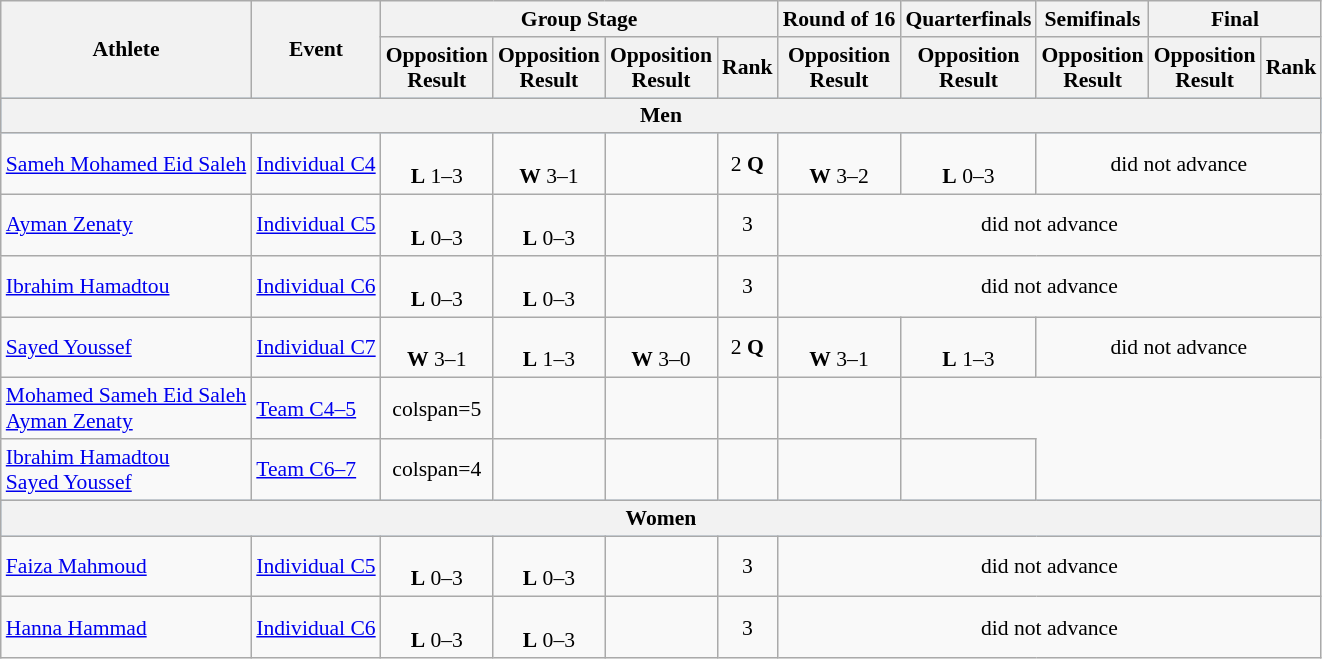<table class=wikitable style="font-size:90%">
<tr>
<th rowspan="2">Athlete</th>
<th rowspan="2">Event</th>
<th colspan="4">Group Stage</th>
<th>Round of 16</th>
<th>Quarterfinals</th>
<th>Semifinals</th>
<th colspan="2">Final</th>
</tr>
<tr>
<th>Opposition<br>Result</th>
<th>Opposition<br>Result</th>
<th>Opposition<br>Result</th>
<th>Rank</th>
<th>Opposition<br>Result</th>
<th>Opposition<br>Result</th>
<th>Opposition<br>Result</th>
<th>Opposition<br>Result</th>
<th>Rank</th>
</tr>
<tr style="background:#9acdff;">
<th colspan=11>Men</th>
</tr>
<tr align=center>
<td align=left><a href='#'>Sameh Mohamed Eid Saleh</a></td>
<td align=left><a href='#'>Individual C4</a></td>
<td><br><strong>L</strong> 1–3</td>
<td><br><strong>W</strong> 3–1</td>
<td></td>
<td>2 <strong>Q</strong></td>
<td><br><strong>W</strong> 3–2</td>
<td><br><strong>L</strong> 0–3</td>
<td colspan=3>did not advance</td>
</tr>
<tr align=center>
<td align=left><a href='#'>Ayman Zenaty</a></td>
<td align=left><a href='#'>Individual C5</a></td>
<td><br><strong>L</strong> 0–3</td>
<td><br><strong>L</strong> 0–3</td>
<td></td>
<td>3</td>
<td colspan=5>did not advance</td>
</tr>
<tr align=center>
<td align=left><a href='#'>Ibrahim Hamadtou</a></td>
<td align=left><a href='#'>Individual C6</a></td>
<td><br><strong>L</strong> 0–3</td>
<td><br><strong>L</strong> 0–3</td>
<td></td>
<td>3</td>
<td colspan=5>did not advance</td>
</tr>
<tr align=center>
<td align=left><a href='#'>Sayed Youssef</a></td>
<td align=left><a href='#'>Individual C7</a></td>
<td><br><strong>W</strong> 3–1</td>
<td><br><strong>L</strong> 1–3</td>
<td><br><strong>W</strong> 3–0</td>
<td>2 <strong>Q</strong></td>
<td><br><strong>W</strong> 3–1</td>
<td><br><strong>L</strong> 1–3</td>
<td colspan=3>did not advance</td>
</tr>
<tr align=center>
<td align=left><a href='#'>Mohamed Sameh Eid Saleh</a><br><a href='#'>Ayman Zenaty</a></td>
<td align=left><a href='#'>Team C4–5</a></td>
<td>colspan=5 </td>
<td></td>
<td></td>
<td></td>
<td></td>
</tr>
<tr align=center>
<td align=left><a href='#'>Ibrahim Hamadtou</a><br><a href='#'>Sayed Youssef</a></td>
<td align=left><a href='#'>Team C6–7</a></td>
<td>colspan=4 </td>
<td></td>
<td></td>
<td></td>
<td></td>
<td></td>
</tr>
<tr style="background:#9acdff;">
<th colspan=11>Women</th>
</tr>
<tr align=center>
<td align=left><a href='#'>Faiza Mahmoud</a></td>
<td align=left><a href='#'>Individual C5</a></td>
<td><br><strong>L</strong> 0–3</td>
<td><br><strong>L</strong> 0–3</td>
<td></td>
<td>3</td>
<td colspan=5>did not advance</td>
</tr>
<tr align=center>
<td align=left><a href='#'>Hanna Hammad</a></td>
<td align=left><a href='#'>Individual C6</a></td>
<td><br><strong>L</strong> 0–3</td>
<td><br><strong>L</strong> 0–3</td>
<td></td>
<td>3</td>
<td colspan=5>did not advance</td>
</tr>
</table>
